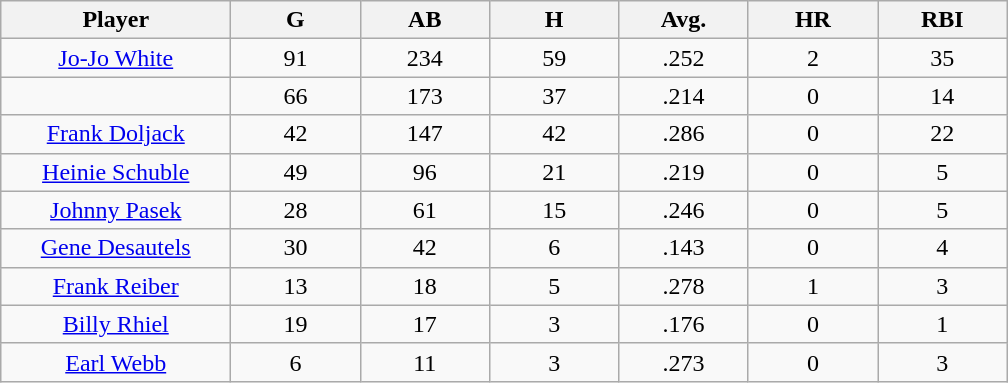<table class="wikitable sortable">
<tr>
<th bgcolor="#DDDDFF" width="16%">Player</th>
<th bgcolor="#DDDDFF" width="9%">G</th>
<th bgcolor="#DDDDFF" width="9%">AB</th>
<th bgcolor="#DDDDFF" width="9%">H</th>
<th bgcolor="#DDDDFF" width="9%">Avg.</th>
<th bgcolor="#DDDDFF" width="9%">HR</th>
<th bgcolor="#DDDDFF" width="9%">RBI</th>
</tr>
<tr align="center">
<td><a href='#'>Jo-Jo White</a></td>
<td>91</td>
<td>234</td>
<td>59</td>
<td>.252</td>
<td>2</td>
<td>35</td>
</tr>
<tr align="center">
<td></td>
<td>66</td>
<td>173</td>
<td>37</td>
<td>.214</td>
<td>0</td>
<td>14</td>
</tr>
<tr align="center">
<td><a href='#'>Frank Doljack</a></td>
<td>42</td>
<td>147</td>
<td>42</td>
<td>.286</td>
<td>0</td>
<td>22</td>
</tr>
<tr align="center">
<td><a href='#'>Heinie Schuble</a></td>
<td>49</td>
<td>96</td>
<td>21</td>
<td>.219</td>
<td>0</td>
<td>5</td>
</tr>
<tr align="center">
<td><a href='#'>Johnny Pasek</a></td>
<td>28</td>
<td>61</td>
<td>15</td>
<td>.246</td>
<td>0</td>
<td>5</td>
</tr>
<tr align="center">
<td><a href='#'>Gene Desautels</a></td>
<td>30</td>
<td>42</td>
<td>6</td>
<td>.143</td>
<td>0</td>
<td>4</td>
</tr>
<tr align="center">
<td><a href='#'>Frank Reiber</a></td>
<td>13</td>
<td>18</td>
<td>5</td>
<td>.278</td>
<td>1</td>
<td>3</td>
</tr>
<tr align="center">
<td><a href='#'>Billy Rhiel</a></td>
<td>19</td>
<td>17</td>
<td>3</td>
<td>.176</td>
<td>0</td>
<td>1</td>
</tr>
<tr align="center">
<td><a href='#'>Earl Webb</a></td>
<td>6</td>
<td>11</td>
<td>3</td>
<td>.273</td>
<td>0</td>
<td>3</td>
</tr>
</table>
